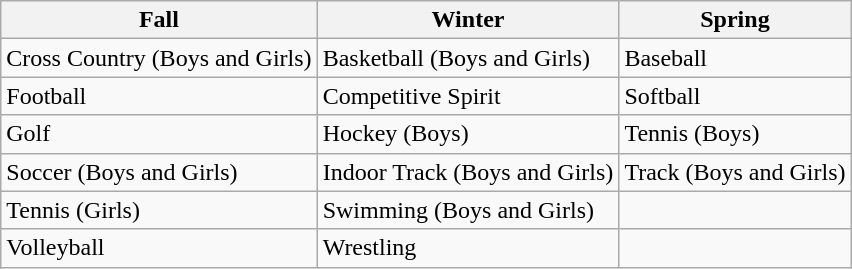<table class="wikitable">
<tr>
<th>Fall</th>
<th>Winter</th>
<th>Spring</th>
</tr>
<tr>
<td>Cross Country (Boys and Girls)</td>
<td>Basketball (Boys and Girls)</td>
<td>Baseball</td>
</tr>
<tr>
<td>Football</td>
<td>Competitive Spirit</td>
<td>Softball</td>
</tr>
<tr>
<td>Golf</td>
<td>Hockey (Boys)</td>
<td>Tennis (Boys)</td>
</tr>
<tr>
<td>Soccer (Boys and Girls)</td>
<td>Indoor Track (Boys and Girls)</td>
<td>Track (Boys and Girls)</td>
</tr>
<tr>
<td>Tennis (Girls)</td>
<td>Swimming (Boys and Girls)</td>
<td></td>
</tr>
<tr>
<td>Volleyball</td>
<td>Wrestling</td>
<td></td>
</tr>
</table>
